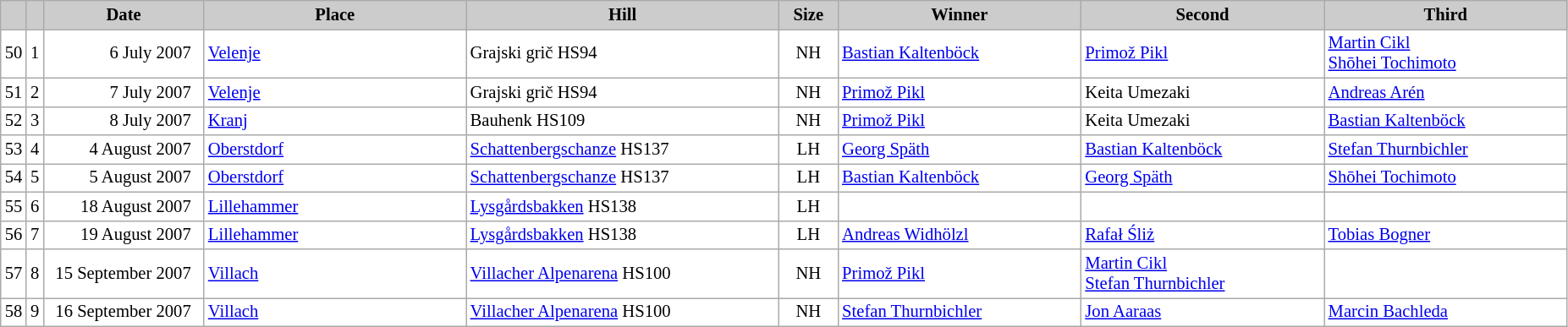<table class="wikitable plainrowheaders" style="background:#fff; font-size:86%; line-height:16px; border:grey solid 1px; border-collapse:collapse;">
<tr style="background:#ccc; text-align:center;">
<th scope="col" style="background:#ccc; width=20 px;"></th>
<th scope="col" style="background:#ccc; width=30 px;"></th>
<th scope="col" style="background:#ccc; width:120px;">Date</th>
<th scope="col" style="background:#ccc; width:200px;">Place</th>
<th scope="col" style="background:#ccc; width:240px;">Hill</th>
<th scope="col" style="background:#ccc; width:40px;">Size</th>
<th scope="col" style="background:#ccc; width:185px;">Winner</th>
<th scope="col" style="background:#ccc; width:185px;">Second</th>
<th scope="col" style="background:#ccc; width:185px;">Third</th>
</tr>
<tr>
<td align=center>50</td>
<td align=center>1</td>
<td align=right>6 July 2007  </td>
<td> <a href='#'>Velenje</a></td>
<td>Grajski grič HS94</td>
<td align=center>NH</td>
<td> <a href='#'>Bastian Kaltenböck</a></td>
<td> <a href='#'>Primož Pikl</a></td>
<td> <a href='#'>Martin Cikl</a><br> <a href='#'>Shōhei Tochimoto</a></td>
</tr>
<tr>
<td align=center>51</td>
<td align=center>2</td>
<td align=right>7 July 2007  </td>
<td> <a href='#'>Velenje</a></td>
<td>Grajski grič HS94</td>
<td align=center>NH</td>
<td> <a href='#'>Primož Pikl</a></td>
<td> Keita Umezaki</td>
<td> <a href='#'>Andreas Arén</a></td>
</tr>
<tr>
<td align=center>52</td>
<td align=center>3</td>
<td align=right>8 July 2007  </td>
<td> <a href='#'>Kranj</a></td>
<td>Bauhenk HS109</td>
<td align=center>NH</td>
<td> <a href='#'>Primož Pikl</a></td>
<td> Keita Umezaki</td>
<td> <a href='#'>Bastian Kaltenböck</a></td>
</tr>
<tr>
<td align=center>53</td>
<td align=center>4</td>
<td align=right>4 August 2007  </td>
<td> <a href='#'>Oberstdorf</a></td>
<td><a href='#'>Schattenbergschanze</a> HS137</td>
<td align=center>LH</td>
<td> <a href='#'>Georg Späth</a></td>
<td> <a href='#'>Bastian Kaltenböck</a></td>
<td> <a href='#'>Stefan Thurnbichler</a></td>
</tr>
<tr>
<td align=center>54</td>
<td align=center>5</td>
<td align=right>5 August 2007  </td>
<td> <a href='#'>Oberstdorf</a></td>
<td><a href='#'>Schattenbergschanze</a> HS137</td>
<td align=center>LH</td>
<td> <a href='#'>Bastian Kaltenböck</a></td>
<td> <a href='#'>Georg Späth</a></td>
<td> <a href='#'>Shōhei Tochimoto</a></td>
</tr>
<tr>
<td align=center>55</td>
<td align=center>6</td>
<td align=right>18 August 2007  </td>
<td> <a href='#'>Lillehammer</a></td>
<td><a href='#'>Lysgårdsbakken</a> HS138</td>
<td align=center>LH</td>
<td></td>
<td></td>
<td></td>
</tr>
<tr>
<td align=center>56</td>
<td align=center>7</td>
<td align=right>19 August 2007  </td>
<td> <a href='#'>Lillehammer</a></td>
<td><a href='#'>Lysgårdsbakken</a> HS138</td>
<td align=center>LH</td>
<td> <a href='#'>Andreas Widhölzl</a></td>
<td> <a href='#'>Rafał Śliż</a></td>
<td> <a href='#'>Tobias Bogner</a></td>
</tr>
<tr>
<td align=center>57</td>
<td align=center>8</td>
<td align=right>15 September 2007  </td>
<td> <a href='#'>Villach</a></td>
<td><a href='#'>Villacher Alpenarena</a> HS100</td>
<td align=center>NH</td>
<td> <a href='#'>Primož Pikl</a></td>
<td> <a href='#'>Martin Cikl</a><br> <a href='#'>Stefan Thurnbichler</a></td>
<td></td>
</tr>
<tr>
<td align=center>58</td>
<td align=center>9</td>
<td align=right>16 September 2007  </td>
<td> <a href='#'>Villach</a></td>
<td><a href='#'>Villacher Alpenarena</a> HS100</td>
<td align=center>NH</td>
<td> <a href='#'>Stefan Thurnbichler</a></td>
<td> <a href='#'>Jon Aaraas</a></td>
<td> <a href='#'>Marcin Bachleda</a></td>
</tr>
</table>
